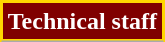<table class="wikitable">
<tr>
<th style="background:#800000; color:#FFFFFF; border:2px solid #FFD700;" scope="col" colspan="2">Technical staff</th>
</tr>
<tr>
</tr>
</table>
